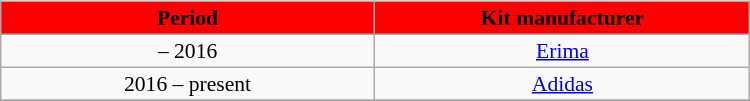<table width=50% align="left">
<tr>
<td valign=top width=60%><br><table align=center border=1 width=80% cellpadding="2" cellspacing="0" style="background: #f9f9f9; border: 1px #aaa solid; border-collapse: collapse; font-size: 90%; text-align: center">
<tr align=center bgcolor=red style=“color:black;">
<th width=50%><span>Period</span></th>
<th width=50%><span>Kit manufacturer</span></th>
</tr>
<tr>
<td align=center> – 2016</td>
<td> <a href='#'>Erima</a></td>
</tr>
<tr>
<td align=center>2016 – present</td>
<td> <a href='#'>Adidas</a></td>
</tr>
<tr>
</tr>
</table>
</td>
</tr>
</table>
